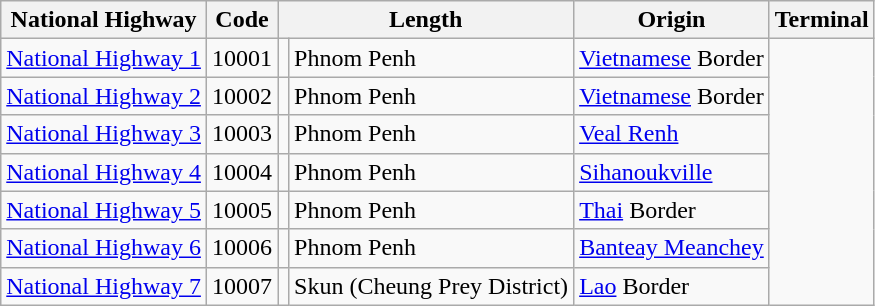<table class="wikitable">
<tr>
<th>National Highway</th>
<th>Code</th>
<th colspan="2">Length</th>
<th>Origin</th>
<th>Terminal</th>
</tr>
<tr>
<td><a href='#'>National Highway 1</a></td>
<td>10001</td>
<td></td>
<td>Phnom Penh</td>
<td><a href='#'>Vietnamese</a> Border</td>
</tr>
<tr>
<td><a href='#'>National Highway 2</a></td>
<td>10002</td>
<td></td>
<td>Phnom Penh</td>
<td><a href='#'>Vietnamese</a> Border</td>
</tr>
<tr>
<td><a href='#'>National Highway 3</a></td>
<td>10003</td>
<td></td>
<td>Phnom Penh</td>
<td><a href='#'>Veal Renh</a></td>
</tr>
<tr>
<td><a href='#'>National Highway 4</a></td>
<td>10004</td>
<td></td>
<td>Phnom Penh</td>
<td><a href='#'>Sihanoukville</a></td>
</tr>
<tr>
<td><a href='#'>National Highway 5</a></td>
<td>10005</td>
<td></td>
<td>Phnom Penh</td>
<td><a href='#'>Thai</a> Border</td>
</tr>
<tr>
<td><a href='#'>National Highway 6</a></td>
<td>10006</td>
<td></td>
<td>Phnom Penh</td>
<td><a href='#'>Banteay Meanchey</a></td>
</tr>
<tr>
<td><a href='#'>National Highway 7</a></td>
<td>10007</td>
<td></td>
<td>Skun (Cheung Prey District)</td>
<td><a href='#'>Lao</a> Border</td>
</tr>
</table>
